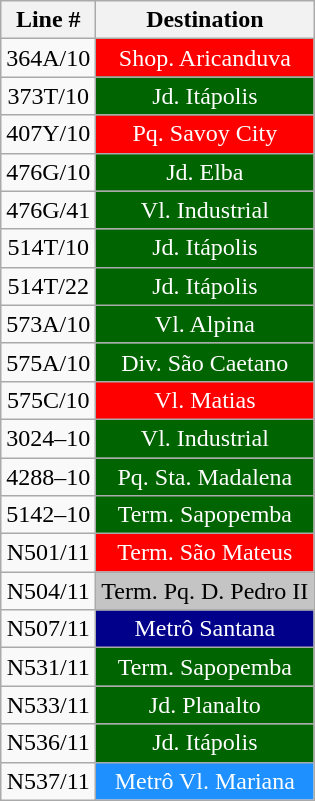<table class="wikitable">
<tr>
<th align="center">Line #</th>
<th align="center">Destination</th>
</tr>
<tr>
<td align="center">364A/10</td>
<td align="center" bgcolor="FF0000" style="color:white">Shop. Aricanduva</td>
</tr>
<tr>
<td align="center">373T/10</td>
<td align="center" bgcolor="006400" style="color:white">Jd. Itápolis</td>
</tr>
<tr>
<td align="center">407Y/10</td>
<td align="center" bgcolor="FF0000" style="color:white">Pq. Savoy City</td>
</tr>
<tr>
<td align="center">476G/10</td>
<td align="center" bgcolor="006400" style="color:white">Jd. Elba</td>
</tr>
<tr>
<td align="center">476G/41</td>
<td align="center" bgcolor="006400" style="color:white">Vl. Industrial</td>
</tr>
<tr>
<td align="center">514T/10</td>
<td align="center" bgcolor="006400" style="color:white">Jd. Itápolis</td>
</tr>
<tr>
<td align="center">514T/22</td>
<td align="center" bgcolor="006400" style="color:white">Jd. Itápolis</td>
</tr>
<tr>
<td align="center">573A/10</td>
<td align="center" bgcolor="006400" style="color:white">Vl. Alpina</td>
</tr>
<tr>
<td align="center">575A/10</td>
<td align="center" bgcolor="006400" style="color:white">Div. São Caetano</td>
</tr>
<tr>
<td align="center">575C/10</td>
<td align="center" bgcolor="FF0000" style="color:white">Vl. Matias</td>
</tr>
<tr>
<td align="center">3024–10</td>
<td align="center" bgcolor="006400" style="color:white">Vl. Industrial</td>
</tr>
<tr>
<td align="center">4288–10</td>
<td align="center" bgcolor="006400" style="color:white">Pq. Sta. Madalena</td>
</tr>
<tr>
<td align="center">5142–10</td>
<td align="center" bgcolor="006400" style="color:white">Term. Sapopemba</td>
</tr>
<tr>
<td align="center">N501/11</td>
<td align="center" bgcolor="FF0000" style="color:white">Term. São Mateus</td>
</tr>
<tr>
<td align="center">N504/11</td>
<td align="center" bgcolor="c4c4c4">Term. Pq. D. Pedro II</td>
</tr>
<tr>
<td align="center">N507/11</td>
<td align="center" bgcolor="darkblue" style="color:white">Metrô Santana</td>
</tr>
<tr>
<td align="center">N531/11</td>
<td align="center" bgcolor="006400" style="color:white">Term. Sapopemba</td>
</tr>
<tr>
<td align="center">N533/11</td>
<td align="center" bgcolor="006400" style="color:white">Jd. Planalto</td>
</tr>
<tr>
<td align="center">N536/11</td>
<td align="center" bgcolor="006400" style="color:white">Jd. Itápolis</td>
</tr>
<tr>
<td align="center">N537/11</td>
<td align="center" bgcolor="#1E90FF" style="color:white">Metrô Vl. Mariana</td>
</tr>
</table>
